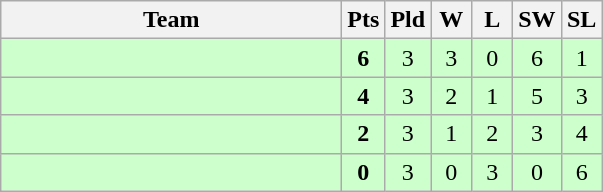<table class=wikitable style="text-align:center">
<tr>
<th width=220>Team</th>
<th width=20>Pts</th>
<th width=20>Pld</th>
<th width=20>W</th>
<th width=20>L</th>
<th width=20>SW</th>
<th width=20>SL</th>
</tr>
<tr bgcolor=#ccffcc>
<td align=left></td>
<td><strong>6</strong></td>
<td>3</td>
<td>3</td>
<td>0</td>
<td>6</td>
<td>1</td>
</tr>
<tr bgcolor=#ccffcc>
<td align=left></td>
<td><strong>4</strong></td>
<td>3</td>
<td>2</td>
<td>1</td>
<td>5</td>
<td>3</td>
</tr>
<tr bgcolor=#ccffcc>
<td align=left></td>
<td><strong>2</strong></td>
<td>3</td>
<td>1</td>
<td>2</td>
<td>3</td>
<td>4</td>
</tr>
<tr bgcolor=#ccffcc>
<td align=left></td>
<td><strong>0</strong></td>
<td>3</td>
<td>0</td>
<td>3</td>
<td>0</td>
<td>6</td>
</tr>
</table>
